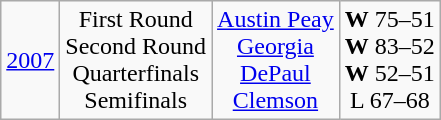<table class=wikitable style="text-align:center">
<tr>
<td><a href='#'>2007</a></td>
<td>First Round<br>Second Round<br>Quarterfinals<br>Semifinals</td>
<td><a href='#'>Austin Peay</a><br><a href='#'>Georgia</a><br><a href='#'>DePaul</a><br><a href='#'>Clemson</a></td>
<td><strong>W</strong> 75–51<br><strong>W</strong> 83–52<br><strong>W</strong> 52–51<br>L 67–68</td>
</tr>
</table>
